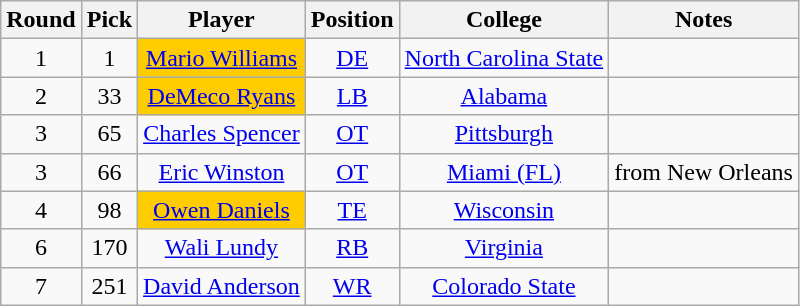<table class="wikitable" style="text-align:center">
<tr>
<th>Round</th>
<th>Pick</th>
<th>Player</th>
<th>Position</th>
<th>College</th>
<th>Notes</th>
</tr>
<tr>
<td>1</td>
<td>1</td>
<td style="background:#fc0;"><a href='#'>Mario Williams</a></td>
<td><a href='#'>DE</a></td>
<td><a href='#'>North Carolina State</a></td>
<td></td>
</tr>
<tr>
<td>2</td>
<td>33</td>
<td style="background:#fc0;"><a href='#'>DeMeco Ryans</a></td>
<td><a href='#'>LB</a></td>
<td><a href='#'>Alabama</a></td>
<td></td>
</tr>
<tr>
<td>3</td>
<td>65</td>
<td><a href='#'>Charles Spencer</a></td>
<td><a href='#'>OT</a></td>
<td><a href='#'>Pittsburgh</a></td>
<td></td>
</tr>
<tr>
<td>3</td>
<td>66</td>
<td><a href='#'>Eric Winston</a></td>
<td><a href='#'>OT</a></td>
<td><a href='#'>Miami (FL)</a></td>
<td>from New Orleans</td>
</tr>
<tr>
<td>4</td>
<td>98</td>
<td style="background:#fc0;"><a href='#'>Owen Daniels</a></td>
<td><a href='#'>TE</a></td>
<td><a href='#'>Wisconsin</a></td>
<td></td>
</tr>
<tr>
<td>6</td>
<td>170</td>
<td><a href='#'>Wali Lundy</a></td>
<td><a href='#'>RB</a></td>
<td><a href='#'>Virginia</a></td>
<td></td>
</tr>
<tr>
<td>7</td>
<td>251</td>
<td><a href='#'>David Anderson</a></td>
<td><a href='#'>WR</a></td>
<td><a href='#'>Colorado State</a></td>
<td></td>
</tr>
</table>
